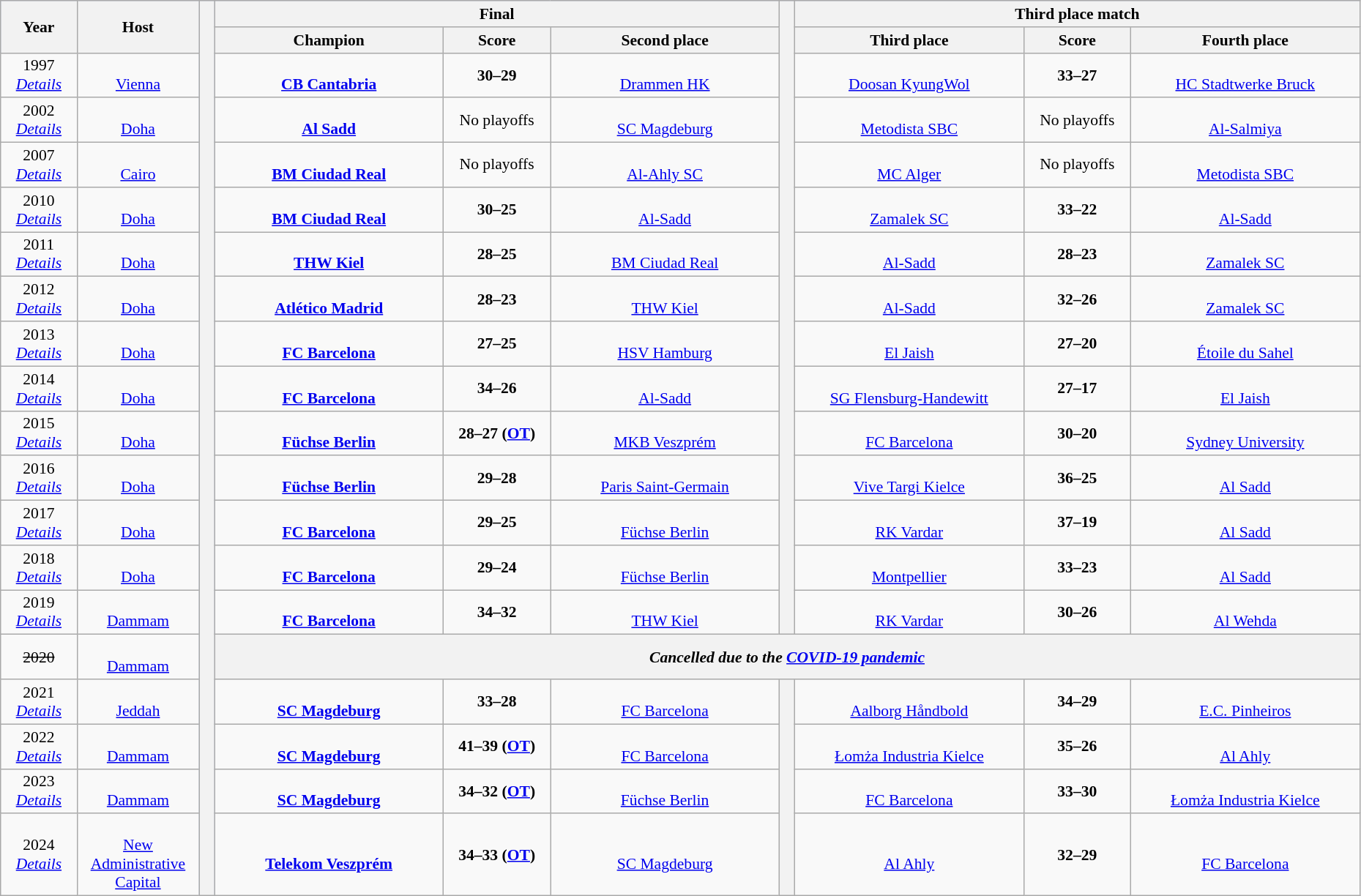<table class="wikitable" style="font-size:90%; width: 98%; text-align: center;">
<tr bgcolor=#C1D8FF>
<th rowspan=2 width=5%>Year</th>
<th rowspan=2 width=8%>Host</th>
<th width=1% rowspan=20 bgcolor=ffffff></th>
<th colspan=3>Final</th>
<th width=1% rowspan=15 bgcolor=ffffff></th>
<th colspan=3>Third place match</th>
</tr>
<tr>
<th width=15%>Champion</th>
<th width=7%>Score</th>
<th width=15%>Second place</th>
<th width=15%>Third place</th>
<th width=7%>Score</th>
<th width=15%>Fourth place</th>
</tr>
<tr>
<td>1997<br><em><a href='#'>Details</a></em></td>
<td><br><a href='#'>Vienna</a></td>
<td><br>  <strong><a href='#'>CB Cantabria</a></strong></td>
<td><strong>30–29</strong></td>
<td><br> <a href='#'>Drammen HK</a></td>
<td><br> <a href='#'>Doosan KyungWol</a></td>
<td><strong>33–27</strong></td>
<td><br> <a href='#'>HC Stadtwerke Bruck</a></td>
</tr>
<tr>
<td>2002<br><em><a href='#'>Details</a></em></td>
<td><br><a href='#'>Doha</a></td>
<td><br> <strong><a href='#'>Al Sadd</a></strong></td>
<td><span>No playoffs</span></td>
<td><br> <a href='#'>SC Magdeburg</a></td>
<td><br> <a href='#'>Metodista SBC</a></td>
<td><span>No playoffs</span></td>
<td><br> <a href='#'>Al-Salmiya</a></td>
</tr>
<tr>
<td>2007<br><em><a href='#'>Details</a></em></td>
<td><br><a href='#'>Cairo</a></td>
<td><br> <strong><a href='#'>BM Ciudad Real</a></strong></td>
<td><span>No playoffs</span></td>
<td><br> <a href='#'>Al-Ahly SC</a></td>
<td><br> <a href='#'>MC Alger</a></td>
<td><span>No playoffs</span></td>
<td><br> <a href='#'>Metodista SBC</a></td>
</tr>
<tr>
<td>2010<br><em><a href='#'>Details</a></em></td>
<td><br><a href='#'>Doha</a></td>
<td><br> <strong><a href='#'>BM Ciudad Real</a></strong></td>
<td><strong>30–25</strong></td>
<td><br> <a href='#'>Al-Sadd</a></td>
<td><br> <a href='#'>Zamalek SC</a></td>
<td><strong>33–22</strong></td>
<td><br> <a href='#'>Al-Sadd</a></td>
</tr>
<tr>
<td>2011<br><em><a href='#'>Details</a></em></td>
<td><br><a href='#'>Doha</a></td>
<td><br> <strong><a href='#'>THW Kiel</a></strong></td>
<td><strong>28–25</strong></td>
<td><br> <a href='#'>BM Ciudad Real</a></td>
<td><br> <a href='#'>Al-Sadd</a></td>
<td><strong>28–23</strong></td>
<td><br> <a href='#'>Zamalek SC</a></td>
</tr>
<tr>
<td>2012<br><em><a href='#'>Details</a></em></td>
<td><br><a href='#'>Doha</a></td>
<td><br> <strong><a href='#'>Atlético Madrid</a></strong></td>
<td><strong>28–23</strong></td>
<td><br> <a href='#'>THW Kiel</a></td>
<td><br> <a href='#'>Al-Sadd</a></td>
<td><strong>32–26</strong></td>
<td><br> <a href='#'>Zamalek SC</a></td>
</tr>
<tr>
<td>2013<br><em><a href='#'>Details</a></em></td>
<td><br><a href='#'>Doha</a></td>
<td><br> <strong><a href='#'>FC Barcelona</a></strong></td>
<td><strong>27–25</strong></td>
<td><br> <a href='#'>HSV Hamburg</a></td>
<td><br> <a href='#'>El Jaish</a></td>
<td><strong>27–20</strong></td>
<td><br> <a href='#'>Étoile du Sahel</a></td>
</tr>
<tr>
<td>2014<br><em><a href='#'>Details</a></em></td>
<td><br><a href='#'>Doha</a></td>
<td><br> <strong><a href='#'>FC Barcelona</a></strong></td>
<td><strong>34–26</strong></td>
<td><br> <a href='#'>Al-Sadd</a></td>
<td><br> <a href='#'>SG Flensburg-Handewitt</a></td>
<td><strong>27–17</strong></td>
<td><br> <a href='#'>El Jaish</a></td>
</tr>
<tr>
<td>2015<br><em><a href='#'>Details</a></em></td>
<td><br><a href='#'>Doha</a></td>
<td><br> <strong><a href='#'>Füchse Berlin</a></strong></td>
<td><strong>28–27 (<a href='#'>OT</a>)</strong></td>
<td><br> <a href='#'>MKB Veszprém</a></td>
<td><br> <a href='#'>FC Barcelona</a></td>
<td><strong>30–20</strong></td>
<td><br> <a href='#'>Sydney University</a></td>
</tr>
<tr>
<td>2016<br><em><a href='#'>Details</a></em></td>
<td><br><a href='#'>Doha</a></td>
<td><br><strong><a href='#'>Füchse Berlin</a></strong></td>
<td><strong>29–28</strong></td>
<td><br><a href='#'>Paris Saint-Germain</a></td>
<td><br><a href='#'>Vive Targi Kielce</a></td>
<td><strong>36–25</strong></td>
<td><br><a href='#'>Al Sadd</a></td>
</tr>
<tr>
<td>2017<br><em><a href='#'>Details</a></em></td>
<td><br><a href='#'>Doha</a></td>
<td><br> <strong><a href='#'>FC Barcelona</a></strong></td>
<td><strong>29–25</strong></td>
<td><br><a href='#'>Füchse Berlin</a></td>
<td><br><a href='#'>RK Vardar</a></td>
<td><strong>37–19</strong></td>
<td><br><a href='#'>Al Sadd</a></td>
</tr>
<tr>
<td>2018<br><em><a href='#'>Details</a></em></td>
<td><br><a href='#'>Doha</a></td>
<td><br> <strong><a href='#'>FC Barcelona</a></strong></td>
<td><strong>29–24</strong></td>
<td><br><a href='#'>Füchse Berlin</a></td>
<td><br> <a href='#'>Montpellier</a></td>
<td><strong>33–23</strong></td>
<td><br> <a href='#'>Al Sadd</a></td>
</tr>
<tr>
<td>2019<br><em><a href='#'>Details</a></em></td>
<td><br><a href='#'>Dammam</a></td>
<td><br><strong><a href='#'>FC Barcelona</a></strong></td>
<td><strong>34–32</strong></td>
<td><br><a href='#'>THW Kiel</a></td>
<td><br><a href='#'>RK Vardar</a></td>
<td><strong>30–26</strong></td>
<td><br><a href='#'>Al Wehda</a></td>
</tr>
<tr>
<td><s>2020</s></td>
<td><br><a href='#'>Dammam</a></td>
<th colspan=7><em>Cancelled due to the <a href='#'>COVID-19 pandemic</a></em></th>
</tr>
<tr>
<td>2021<br><em><a href='#'>Details</a></em></td>
<td><br><a href='#'>Jeddah</a></td>
<td><br><strong><a href='#'>SC Magdeburg</a></strong></td>
<td><strong>33–28</strong></td>
<td><br><a href='#'>FC Barcelona</a></td>
<th width=1% rowspan=4 bgcolor=ffffff></th>
<td><br> <a href='#'>Aalborg Håndbold</a></td>
<td><strong>34–29</strong></td>
<td><br> <a href='#'>E.C. Pinheiros</a></td>
</tr>
<tr>
<td>2022<br><em><a href='#'>Details</a></em></td>
<td><br><a href='#'>Dammam</a></td>
<td><br><strong><a href='#'>SC Magdeburg</a></strong></td>
<td><strong>41–39 (<a href='#'>OT</a>)</strong></td>
<td><br><a href='#'>FC Barcelona</a></td>
<td><br> <a href='#'>Łomża Industria Kielce</a></td>
<td><strong>35–26</strong></td>
<td><br> <a href='#'>Al Ahly</a></td>
</tr>
<tr>
<td>2023<br><em><a href='#'>Details</a></em></td>
<td><br><a href='#'>Dammam</a></td>
<td><br><strong><a href='#'>SC Magdeburg</a></strong></td>
<td><strong>34–32 (<a href='#'>OT</a>)</strong></td>
<td><br><a href='#'>Füchse Berlin</a></td>
<td><br><a href='#'>FC Barcelona</a></td>
<td><strong>33–30</strong></td>
<td><br> <a href='#'>Łomża Industria Kielce</a></td>
</tr>
<tr>
<td>2024<br><em><a href='#'>Details</a></em></td>
<td><br><a href='#'>New Administrative Capital</a></td>
<td><br><strong><a href='#'>Telekom Veszprém</a></strong></td>
<td><strong>34–33 (<a href='#'>OT</a>)</strong></td>
<td><br><a href='#'>SC Magdeburg</a></td>
<td><br> <a href='#'>Al Ahly</a></td>
<td><strong>32–29</strong></td>
<td><br><a href='#'>FC Barcelona</a></td>
</tr>
</table>
